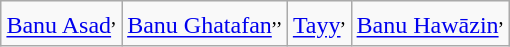<table class="wikitable" style="margin: auto;text-align: center;">
<tr>
<td><a href='#'>Banu Asad</a><sup>,</sup></td>
<td><a href='#'>Banu Ghatafan</a><sup>,</sup><sup>,</sup></td>
<td><a href='#'>Tayy</a><sup>,</sup></td>
<td><a href='#'>Banu Hawāzin</a><sup>,</sup></td>
</tr>
</table>
